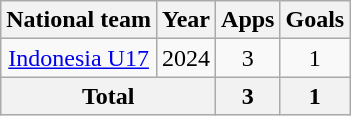<table class="wikitable" style="text-align:center">
<tr>
<th>National team</th>
<th>Year</th>
<th>Apps</th>
<th>Goals</th>
</tr>
<tr>
<td rowspan="1"><a href='#'>Indonesia U17</a></td>
<td>2024</td>
<td>3</td>
<td>1</td>
</tr>
<tr>
<th colspan="2">Total</th>
<th>3</th>
<th>1</th>
</tr>
</table>
